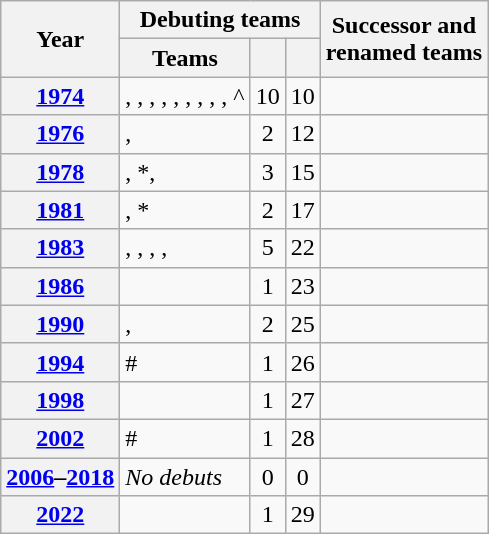<table class="wikitable" style="text-align:center">
<tr>
<th rowspan=2>Year</th>
<th colspan=3>Debuting teams</th>
<th rowspan=2>Successor and<br>renamed teams</th>
</tr>
<tr>
<th>Teams</th>
<th></th>
<th></th>
</tr>
<tr>
<th><a href='#'>1974</a></th>
<td align=left>, , , , , , , , , ^</td>
<td>10</td>
<td>10</td>
<td></td>
</tr>
<tr>
<th><a href='#'>1976</a></th>
<td align=left>, </td>
<td>2</td>
<td>12</td>
<td></td>
</tr>
<tr>
<th><a href='#'>1978</a></th>
<td align=left>, *, </td>
<td>3</td>
<td>15</td>
<td></td>
</tr>
<tr>
<th><a href='#'>1981</a></th>
<td align=left>, *</td>
<td>2</td>
<td>17</td>
<td></td>
</tr>
<tr>
<th><a href='#'>1983</a></th>
<td align=left>, , , , </td>
<td>5</td>
<td>22</td>
<td></td>
</tr>
<tr>
<th><a href='#'>1986</a></th>
<td align=left></td>
<td>1</td>
<td>23</td>
<td></td>
</tr>
<tr>
<th><a href='#'>1990</a></th>
<td align=left>, </td>
<td>2</td>
<td>25</td>
<td></td>
</tr>
<tr>
<th><a href='#'>1994</a></th>
<td align=left>#</td>
<td>1</td>
<td>26</td>
<td align=left></td>
</tr>
<tr>
<th><a href='#'>1998</a></th>
<td align=left></td>
<td>1</td>
<td>27</td>
<td></td>
</tr>
<tr>
<th><a href='#'>2002</a></th>
<td align=left>#</td>
<td>1</td>
<td>28</td>
<td></td>
</tr>
<tr>
<th><a href='#'>2006</a>–<a href='#'>2018</a></th>
<td align=left><em>No debuts</em></td>
<td>0</td>
<td>0</td>
</tr>
<tr>
<th><a href='#'>2022</a></th>
<td align=left></td>
<td>1</td>
<td>29</td>
<td></td>
</tr>
</table>
